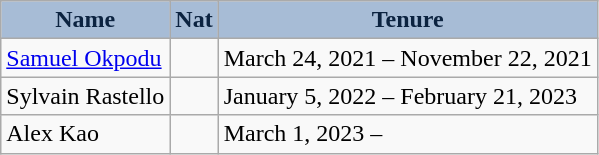<table class="wikitable sortable">
<tr>
<th style="background:#A7BCD6; color:#0C2340;" scope="col">Name</th>
<th style="background:#A7BCD6; color:#0C2340;" scope="col">Nat</th>
<th style="background:#A7BCD6; color:#0C2340;" scope="col">Tenure</th>
</tr>
<tr>
<td><a href='#'>Samuel Okpodu</a></td>
<td></td>
<td>March 24, 2021 – November 22, 2021</td>
</tr>
<tr>
<td>Sylvain Rastello</td>
<td></td>
<td>January 5, 2022 – February 21, 2023</td>
</tr>
<tr>
<td>Alex Kao</td>
<td></td>
<td>March 1, 2023 –</td>
</tr>
</table>
